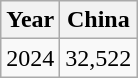<table class="wikitable">
<tr>
<th>Year</th>
<th>China</th>
</tr>
<tr>
<td>2024</td>
<td>32,522</td>
</tr>
</table>
